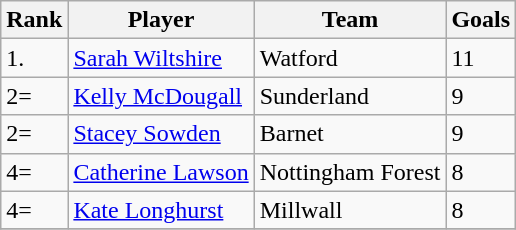<table class="wikitable">
<tr>
<th>Rank</th>
<th>Player</th>
<th>Team</th>
<th>Goals</th>
</tr>
<tr>
<td>1.</td>
<td><a href='#'>Sarah Wiltshire</a></td>
<td>Watford</td>
<td>11</td>
</tr>
<tr>
<td>2=</td>
<td><a href='#'>Kelly McDougall</a></td>
<td>Sunderland</td>
<td>9</td>
</tr>
<tr>
<td>2=</td>
<td><a href='#'>Stacey Sowden</a></td>
<td>Barnet</td>
<td>9</td>
</tr>
<tr>
<td>4=</td>
<td><a href='#'>Catherine Lawson</a></td>
<td>Nottingham Forest</td>
<td>8</td>
</tr>
<tr>
<td>4=</td>
<td><a href='#'>Kate Longhurst</a></td>
<td>Millwall</td>
<td>8</td>
</tr>
<tr>
</tr>
</table>
